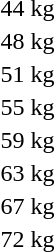<table>
<tr>
<td rowspan=2>44 kg</td>
<td rowspan=2></td>
<td rowspan=2></td>
<td></td>
</tr>
<tr>
<td></td>
</tr>
<tr>
<td rowspan=2>48 kg</td>
<td rowspan=2></td>
<td rowspan=2></td>
<td></td>
</tr>
<tr>
<td></td>
</tr>
<tr>
<td rowspan=2>51 kg</td>
<td rowspan=2></td>
<td rowspan=2></td>
<td></td>
</tr>
<tr>
<td></td>
</tr>
<tr>
<td rowspan=2>55 kg</td>
<td rowspan=2></td>
<td rowspan=2></td>
<td></td>
</tr>
<tr>
<td></td>
</tr>
<tr>
<td rowspan=2>59 kg</td>
<td rowspan=2></td>
<td rowspan=2></td>
<td></td>
</tr>
<tr>
<td></td>
</tr>
<tr>
<td rowspan=2>63 kg</td>
<td rowspan=2></td>
<td rowspan=2></td>
<td></td>
</tr>
<tr>
<td></td>
</tr>
<tr>
<td rowspan=2>67 kg</td>
<td rowspan=2></td>
<td rowspan=2></td>
<td></td>
</tr>
<tr>
<td></td>
</tr>
<tr>
<td rowspan=2>72 kg</td>
<td rowspan=2></td>
<td rowspan=2></td>
<td></td>
</tr>
<tr>
<td></td>
</tr>
<tr>
</tr>
</table>
